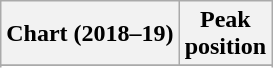<table class="wikitable sortable plainrowheaders" style="text-align:center">
<tr>
<th scope="col">Chart (2018–19)</th>
<th scope="col">Peak<br>position</th>
</tr>
<tr>
</tr>
<tr>
</tr>
<tr>
</tr>
<tr>
</tr>
<tr>
</tr>
<tr>
</tr>
<tr>
</tr>
<tr>
</tr>
</table>
